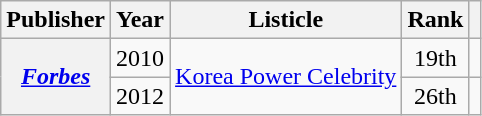<table class="wikitable plainrowheaders sortable" style="margin-right: 0;">
<tr>
<th scope="col">Publisher</th>
<th scope="col">Year</th>
<th scope="col">Listicle</th>
<th scope="col">Rank</th>
<th scope="col" class="unsortable"></th>
</tr>
<tr>
<th scope="row" rowspan="2"><em><a href='#'>Forbes</a></em></th>
<td>2010</td>
<td rowspan="2"><a href='#'>Korea Power Celebrity</a></td>
<td style="text-align:center;">19th</td>
<td style="text-align:center;"></td>
</tr>
<tr>
<td>2012</td>
<td style="text-align:center;">26th</td>
<td style="text-align:center;"></td>
</tr>
</table>
